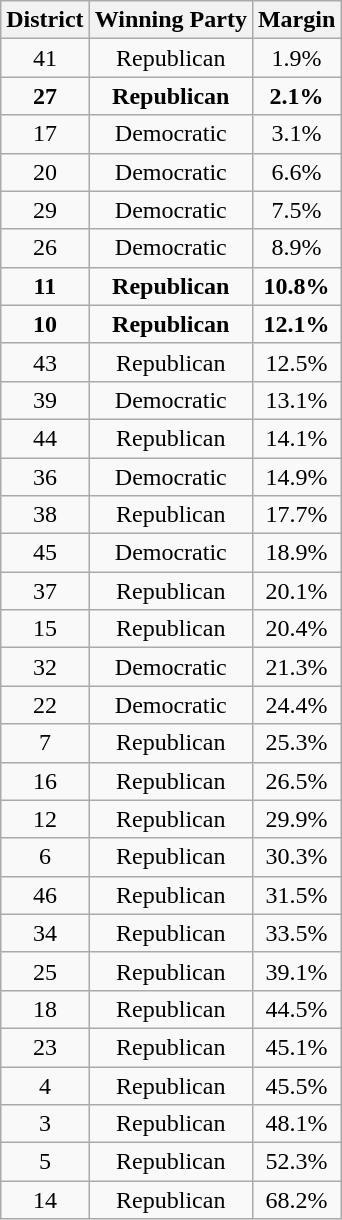<table class="wikitable sortable" style="text-align:center">
<tr>
<th>District</th>
<th>Winning Party</th>
<th>Margin</th>
</tr>
<tr>
<td>41</td>
<td>Republican</td>
<td>1.9%</td>
</tr>
<tr>
<td><strong>27</strong></td>
<td><strong>Republican</strong></td>
<td><strong>2.1%</strong></td>
</tr>
<tr>
<td>17</td>
<td>Democratic</td>
<td>3.1%</td>
</tr>
<tr>
<td>20</td>
<td>Democratic</td>
<td>6.6%</td>
</tr>
<tr>
<td>29</td>
<td>Democratic</td>
<td>7.5%</td>
</tr>
<tr>
<td>26</td>
<td>Democratic</td>
<td>8.9%</td>
</tr>
<tr>
<td><strong>11</strong></td>
<td><strong>Republican</strong></td>
<td><strong>10.8%</strong></td>
</tr>
<tr>
<td><strong>10</strong></td>
<td><strong>Republican</strong></td>
<td><strong>12.1%</strong></td>
</tr>
<tr>
<td>43</td>
<td>Republican</td>
<td>12.5%</td>
</tr>
<tr>
<td>39</td>
<td>Democratic</td>
<td>13.1%</td>
</tr>
<tr>
<td>44</td>
<td>Republican</td>
<td>14.1%</td>
</tr>
<tr>
<td>36</td>
<td>Democratic</td>
<td>14.9%</td>
</tr>
<tr>
<td>38</td>
<td>Republican</td>
<td>17.7%</td>
</tr>
<tr>
<td>45</td>
<td>Democratic</td>
<td>18.9%</td>
</tr>
<tr>
<td>37</td>
<td>Republican</td>
<td>20.1%</td>
</tr>
<tr>
<td>15</td>
<td>Republican</td>
<td>20.4%</td>
</tr>
<tr>
<td>32</td>
<td>Democratic</td>
<td>21.3%</td>
</tr>
<tr>
<td>22</td>
<td>Democratic</td>
<td>24.4%</td>
</tr>
<tr>
<td>7</td>
<td>Republican</td>
<td>25.3%</td>
</tr>
<tr>
<td>16</td>
<td>Republican</td>
<td>26.5%</td>
</tr>
<tr>
<td>12</td>
<td>Republican</td>
<td>29.9%</td>
</tr>
<tr>
<td>6</td>
<td>Republican</td>
<td>30.3%</td>
</tr>
<tr>
<td>46</td>
<td>Republican</td>
<td>31.5%</td>
</tr>
<tr>
<td>34</td>
<td>Republican</td>
<td>33.5%</td>
</tr>
<tr>
<td>25</td>
<td>Republican</td>
<td>39.1%</td>
</tr>
<tr>
<td>18</td>
<td>Republican</td>
<td>44.5%</td>
</tr>
<tr>
<td>23</td>
<td>Republican</td>
<td>45.1%</td>
</tr>
<tr>
<td>4</td>
<td>Republican</td>
<td>45.5%</td>
</tr>
<tr>
<td>3</td>
<td>Republican</td>
<td>48.1%</td>
</tr>
<tr>
<td>5</td>
<td>Republican</td>
<td>52.3%</td>
</tr>
<tr>
<td>14</td>
<td>Republican</td>
<td>68.2%</td>
</tr>
</table>
